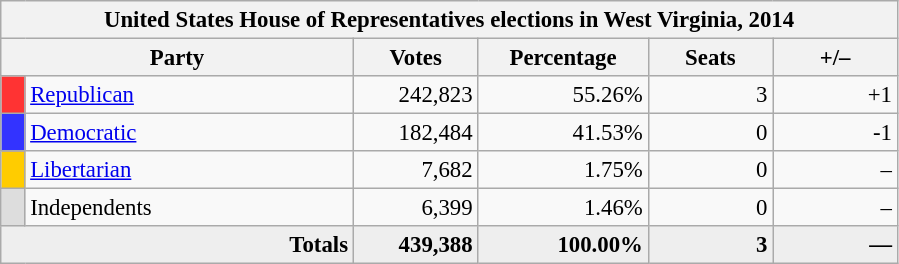<table class="wikitable" style="font-size: 95%;">
<tr>
<th colspan="6">United States House of Representatives elections in West Virginia, 2014</th>
</tr>
<tr>
<th colspan=2 style="width: 15em">Party</th>
<th style="width: 5em">Votes</th>
<th style="width: 7em">Percentage</th>
<th style="width: 5em">Seats</th>
<th style="width: 5em">+/–</th>
</tr>
<tr>
<th style="background:#f33; width:3px;"></th>
<td style="width: 130px"><a href='#'>Republican</a></td>
<td style="text-align:right;">242,823</td>
<td style="text-align:right;">55.26%</td>
<td style="text-align:right;">3</td>
<td style="text-align:right;">+1</td>
</tr>
<tr>
<th style="background:#33f; width:3px;"></th>
<td style="width: 130px"><a href='#'>Democratic</a></td>
<td style="text-align:right;">182,484</td>
<td style="text-align:right;">41.53%</td>
<td style="text-align:right;">0</td>
<td style="text-align:right;">-1</td>
</tr>
<tr>
<th style="background:#fc0; width:3px;"></th>
<td style="width: 130px"><a href='#'>Libertarian</a></td>
<td style="text-align:right;">7,682</td>
<td style="text-align:right;">1.75%</td>
<td style="text-align:right;">0</td>
<td style="text-align:right;">–</td>
</tr>
<tr>
<th style="background:#ddd; width:3px;"></th>
<td style="width: 130px">Independents</td>
<td style="text-align:right;">6,399</td>
<td style="text-align:right;">1.46%</td>
<td style="text-align:right;">0</td>
<td style="text-align:right;">–</td>
</tr>
<tr style="background:#eee; text-align:right;">
<td colspan="2"><strong>Totals</strong></td>
<td><strong>439,388</strong></td>
<td><strong>100.00%</strong></td>
<td><strong>3</strong></td>
<td><strong>—</strong></td>
</tr>
</table>
